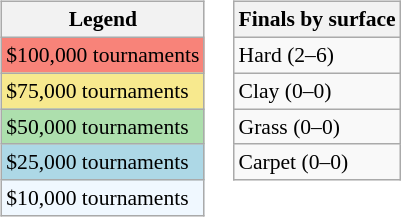<table>
<tr valign=top>
<td><br><table class=wikitable style="font-size:90%">
<tr>
<th>Legend</th>
</tr>
<tr style="background:#f88379;">
<td>$100,000 tournaments</td>
</tr>
<tr style="background:#f7e98e;">
<td>$75,000 tournaments</td>
</tr>
<tr style="background:#addfad;">
<td>$50,000 tournaments</td>
</tr>
<tr style="background:lightblue;">
<td>$25,000 tournaments</td>
</tr>
<tr style="background:#f0f8ff;">
<td>$10,000 tournaments</td>
</tr>
</table>
</td>
<td><br><table class=wikitable style="font-size:90%">
<tr>
<th>Finals by surface</th>
</tr>
<tr>
<td>Hard (2–6)</td>
</tr>
<tr>
<td>Clay (0–0)</td>
</tr>
<tr>
<td>Grass (0–0)</td>
</tr>
<tr>
<td>Carpet (0–0)</td>
</tr>
</table>
</td>
</tr>
</table>
